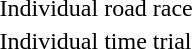<table>
<tr>
<td>Individual road race</td>
<td></td>
<td></td>
<td></td>
</tr>
<tr>
<td>Individual time trial</td>
<td></td>
<td></td>
<td></td>
</tr>
</table>
